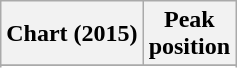<table class="wikitable sortable plainrowheaders" style="text-align:center">
<tr>
<th scope="col">Chart (2015)</th>
<th scope="col">Peak<br>position</th>
</tr>
<tr>
</tr>
<tr>
</tr>
<tr>
</tr>
<tr>
</tr>
<tr>
</tr>
<tr>
</tr>
<tr>
</tr>
<tr>
</tr>
<tr>
</tr>
<tr>
</tr>
<tr>
</tr>
<tr>
</tr>
<tr>
</tr>
<tr>
</tr>
<tr>
</tr>
</table>
